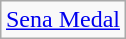<table class="wikitable" style="margin:1em auto; text-align:center;">
<tr>
<td><a href='#'>Sena Medal</a></td>
</tr>
</table>
